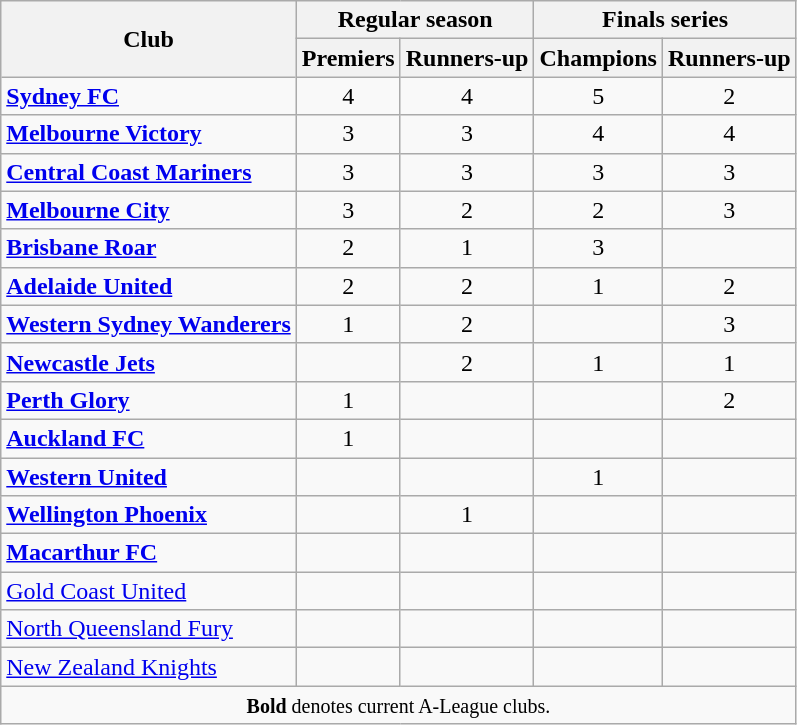<table class="wikitable sortable" style="text-align: center;">
<tr>
<th rowspan="2" style="border-bottom:none">Club</th>
<th colspan=2>Regular season</th>
<th colspan="2">Finals series</th>
</tr>
<tr>
<th>Premiers</th>
<th>Runners-up</th>
<th>Champions</th>
<th>Runners-up</th>
</tr>
<tr>
<td align=left><strong><a href='#'>Sydney FC</a></strong></td>
<td>4</td>
<td>4</td>
<td>5</td>
<td>2</td>
</tr>
<tr>
<td align=left><strong><a href='#'>Melbourne Victory</a></strong></td>
<td>3</td>
<td>3</td>
<td>4</td>
<td>4</td>
</tr>
<tr>
<td align=left><strong><a href='#'>Central Coast Mariners</a></strong></td>
<td>3</td>
<td>3</td>
<td>3</td>
<td>3</td>
</tr>
<tr>
<td align=left><strong><a href='#'>Melbourne City</a></strong></td>
<td>3</td>
<td>2</td>
<td>2</td>
<td>3</td>
</tr>
<tr>
<td align=left><strong><a href='#'>Brisbane Roar</a></strong></td>
<td>2</td>
<td>1</td>
<td>3</td>
<td></td>
</tr>
<tr>
<td align=left><strong><a href='#'>Adelaide United</a></strong></td>
<td>2</td>
<td>2</td>
<td>1</td>
<td>2</td>
</tr>
<tr>
<td align=left><strong><a href='#'>Western Sydney Wanderers</a></strong></td>
<td>1</td>
<td>2</td>
<td></td>
<td>3</td>
</tr>
<tr>
<td align=left><strong><a href='#'>Newcastle Jets</a></strong></td>
<td></td>
<td>2</td>
<td>1</td>
<td>1</td>
</tr>
<tr>
<td align=left><strong><a href='#'>Perth Glory</a></strong></td>
<td>1</td>
<td></td>
<td></td>
<td>2</td>
</tr>
<tr>
<td align=left><a href='#'><strong>Auckland FC</strong></a></td>
<td>1</td>
<td></td>
<td></td>
<td></td>
</tr>
<tr>
<td align=left><strong><a href='#'>Western United</a></strong></td>
<td></td>
<td></td>
<td>1</td>
<td></td>
</tr>
<tr>
<td align=left><strong><a href='#'>Wellington Phoenix</a></strong></td>
<td></td>
<td>1</td>
<td></td>
<td></td>
</tr>
<tr>
<td align=left><strong><a href='#'>Macarthur FC</a></strong></td>
<td></td>
<td></td>
<td></td>
<td></td>
</tr>
<tr>
<td align=left><a href='#'>Gold Coast United</a></td>
<td></td>
<td></td>
<td></td>
<td></td>
</tr>
<tr>
<td align=left><a href='#'>North Queensland Fury</a></td>
<td></td>
<td></td>
<td></td>
<td></td>
</tr>
<tr>
<td align=left><a href='#'>New Zealand Knights</a></td>
<td></td>
<td></td>
<td></td>
<td></td>
</tr>
<tr class="sortbottom">
<td colspan="6"><small><strong>Bold</strong> denotes current A-League clubs.</small></td>
</tr>
</table>
